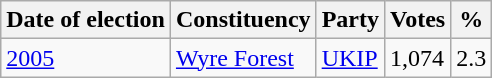<table class="wikitable">
<tr>
<th>Date of election</th>
<th>Constituency</th>
<th>Party</th>
<th>Votes</th>
<th>%</th>
</tr>
<tr>
<td><a href='#'>2005</a></td>
<td><a href='#'>Wyre Forest</a></td>
<td><a href='#'>UKIP</a></td>
<td>1,074</td>
<td>2.3</td>
</tr>
</table>
